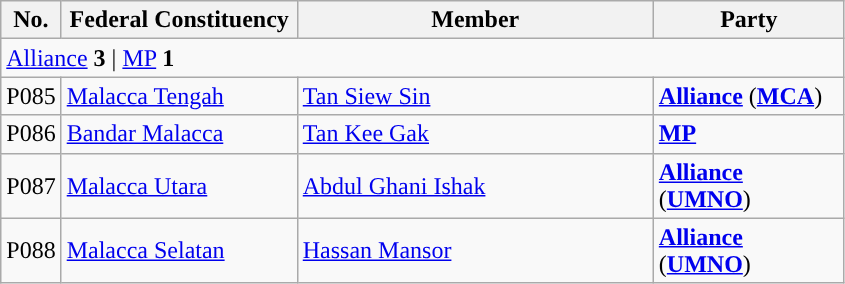<table class="wikitable sortable">
<tr>
<th style="width:30px;">No.</th>
<th style="width:150px;">Federal Constituency</th>
<th style="width:230px;">Member</th>
<th style="width:120px;">Party</th>
</tr>
<tr>
<td colspan="4"><a href='#'>Alliance</a> <strong>3</strong> | <a href='#'>MP</a> <strong>1</strong></td>
</tr>
<tr>
<td>P085</td>
<td><a href='#'>Malacca Tengah</a></td>
<td><a href='#'>Tan Siew Sin</a></td>
<td><strong><a href='#'>Alliance</a></strong> (<strong><a href='#'>MCA</a></strong>)</td>
</tr>
<tr>
<td>P086</td>
<td><a href='#'>Bandar Malacca</a></td>
<td><a href='#'>Tan Kee Gak</a></td>
<td><strong><a href='#'>MP</a></strong></td>
</tr>
<tr>
<td>P087</td>
<td><a href='#'>Malacca Utara</a></td>
<td><a href='#'>Abdul Ghani Ishak</a></td>
<td><strong><a href='#'>Alliance</a></strong> (<strong><a href='#'>UMNO</a></strong>)</td>
</tr>
<tr>
<td>P088</td>
<td><a href='#'>Malacca Selatan</a></td>
<td><a href='#'>Hassan Mansor</a></td>
<td><strong><a href='#'>Alliance</a></strong> (<strong><a href='#'>UMNO</a></strong>)</td>
</tr>
</table>
